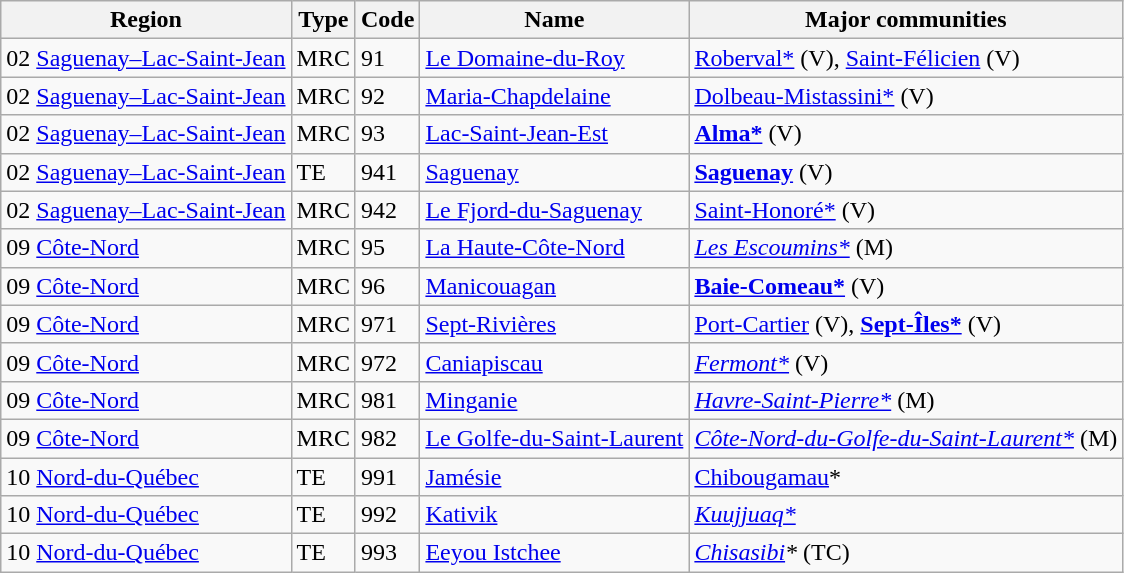<table class="wikitable sortable">
<tr>
<th>Region</th>
<th>Type</th>
<th>Code</th>
<th>Name</th>
<th>Major communities</th>
</tr>
<tr>
<td>02 <a href='#'>Saguenay–Lac-Saint-Jean</a></td>
<td>MRC</td>
<td>91</td>
<td><a href='#'>Le Domaine-du-Roy</a></td>
<td><a href='#'>Roberval*</a> (V), <a href='#'>Saint-Félicien</a> (V)</td>
</tr>
<tr>
<td>02 <a href='#'>Saguenay–Lac-Saint-Jean</a></td>
<td>MRC</td>
<td>92</td>
<td><a href='#'>Maria-Chapdelaine</a></td>
<td><a href='#'>Dolbeau-Mistassini*</a> (V)</td>
</tr>
<tr>
<td>02 <a href='#'>Saguenay–Lac-Saint-Jean</a></td>
<td>MRC</td>
<td>93</td>
<td><a href='#'>Lac-Saint-Jean-Est</a></td>
<td><strong><a href='#'>Alma*</a></strong> (V)</td>
</tr>
<tr>
<td>02 <a href='#'>Saguenay–Lac-Saint-Jean</a></td>
<td>TE</td>
<td>941</td>
<td><a href='#'>Saguenay</a></td>
<td><strong><a href='#'>Saguenay</a></strong> (V)</td>
</tr>
<tr>
<td>02 <a href='#'>Saguenay–Lac-Saint-Jean</a></td>
<td>MRC</td>
<td>942</td>
<td><a href='#'>Le Fjord-du-Saguenay</a></td>
<td><a href='#'>Saint-Honoré*</a> (V)</td>
</tr>
<tr>
<td>09 <a href='#'>Côte-Nord</a></td>
<td>MRC</td>
<td>95</td>
<td><a href='#'>La Haute-Côte-Nord</a></td>
<td><em><a href='#'>Les Escoumins*</a></em> (M)</td>
</tr>
<tr>
<td>09 <a href='#'>Côte-Nord</a></td>
<td>MRC</td>
<td>96</td>
<td><a href='#'>Manicouagan</a></td>
<td><strong><a href='#'>Baie-Comeau*</a></strong> (V)</td>
</tr>
<tr>
<td>09 <a href='#'>Côte-Nord</a></td>
<td>MRC</td>
<td>971</td>
<td><a href='#'>Sept-Rivières</a></td>
<td><a href='#'>Port-Cartier</a> (V), <strong><a href='#'>Sept-Îles*</a></strong> (V)</td>
</tr>
<tr>
<td>09 <a href='#'>Côte-Nord</a></td>
<td>MRC</td>
<td>972</td>
<td><a href='#'>Caniapiscau</a></td>
<td><em><a href='#'>Fermont*</a></em> (V)</td>
</tr>
<tr>
<td>09 <a href='#'>Côte-Nord</a></td>
<td>MRC</td>
<td>981</td>
<td><a href='#'>Minganie</a></td>
<td><em><a href='#'>Havre-Saint-Pierre*</a></em> (M)</td>
</tr>
<tr>
<td>09 <a href='#'>Côte-Nord</a></td>
<td>MRC</td>
<td>982</td>
<td><a href='#'>Le Golfe-du-Saint-Laurent</a></td>
<td><em><a href='#'>Côte-Nord-du-Golfe-du-Saint-Laurent*</a></em> (M)</td>
</tr>
<tr>
<td>10 <a href='#'>Nord-du-Québec</a></td>
<td>TE</td>
<td>991</td>
<td><a href='#'>Jamésie</a></td>
<td><a href='#'>Chibougamau</a>*</td>
</tr>
<tr>
<td>10 <a href='#'>Nord-du-Québec</a></td>
<td>TE</td>
<td>992</td>
<td><a href='#'>Kativik</a></td>
<td><em><a href='#'>Kuujjuaq*</a></em></td>
</tr>
<tr>
<td>10 <a href='#'>Nord-du-Québec</a></td>
<td>TE</td>
<td>993</td>
<td><a href='#'>Eeyou Istchee</a></td>
<td><em><a href='#'>Chisasibi</a>*</em> (TC)</td>
</tr>
</table>
